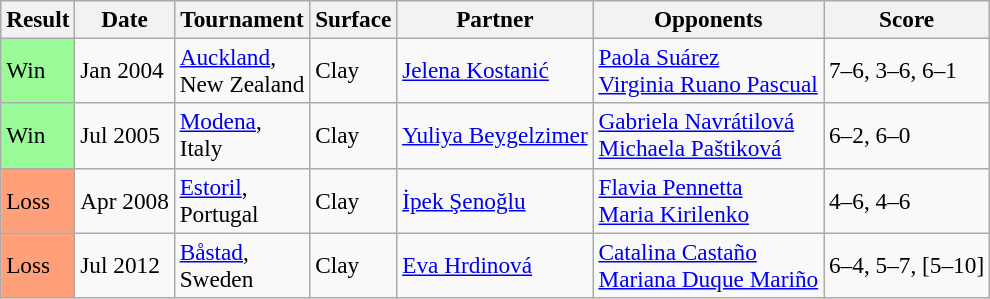<table class=wikitable style=font-size:97%>
<tr>
<th>Result</th>
<th>Date</th>
<th>Tournament</th>
<th>Surface</th>
<th>Partner</th>
<th>Opponents</th>
<th>Score</th>
</tr>
<tr>
<td bgcolor=98FB98>Win</td>
<td>Jan 2004</td>
<td><a href='#'>Auckland</a>, <br>New Zealand</td>
<td>Clay</td>
<td> <a href='#'>Jelena Kostanić</a></td>
<td> <a href='#'>Paola Suárez</a> <br>  <a href='#'>Virginia Ruano Pascual</a></td>
<td>7–6, 3–6, 6–1</td>
</tr>
<tr>
<td bgcolor=98FB98>Win</td>
<td>Jul 2005</td>
<td><a href='#'>Modena</a>, <br>Italy</td>
<td>Clay</td>
<td> <a href='#'>Yuliya Beygelzimer</a></td>
<td> <a href='#'>Gabriela Navrátilová</a> <br>  <a href='#'>Michaela Paštiková</a></td>
<td>6–2, 6–0</td>
</tr>
<tr>
<td bgcolor="FFA07A">Loss</td>
<td>Apr 2008</td>
<td><a href='#'>Estoril</a>, <br>Portugal</td>
<td>Clay</td>
<td> <a href='#'>İpek Şenoğlu</a></td>
<td> <a href='#'>Flavia Pennetta</a> <br>  <a href='#'>Maria Kirilenko</a></td>
<td>4–6, 4–6</td>
</tr>
<tr>
<td bgcolor="FFA07A">Loss</td>
<td>Jul 2012</td>
<td><a href='#'>Båstad</a>, <br>Sweden</td>
<td>Clay</td>
<td> <a href='#'>Eva Hrdinová</a></td>
<td> <a href='#'>Catalina Castaño</a> <br>  <a href='#'>Mariana Duque Mariño</a></td>
<td>6–4, 5–7, [5–10]</td>
</tr>
</table>
